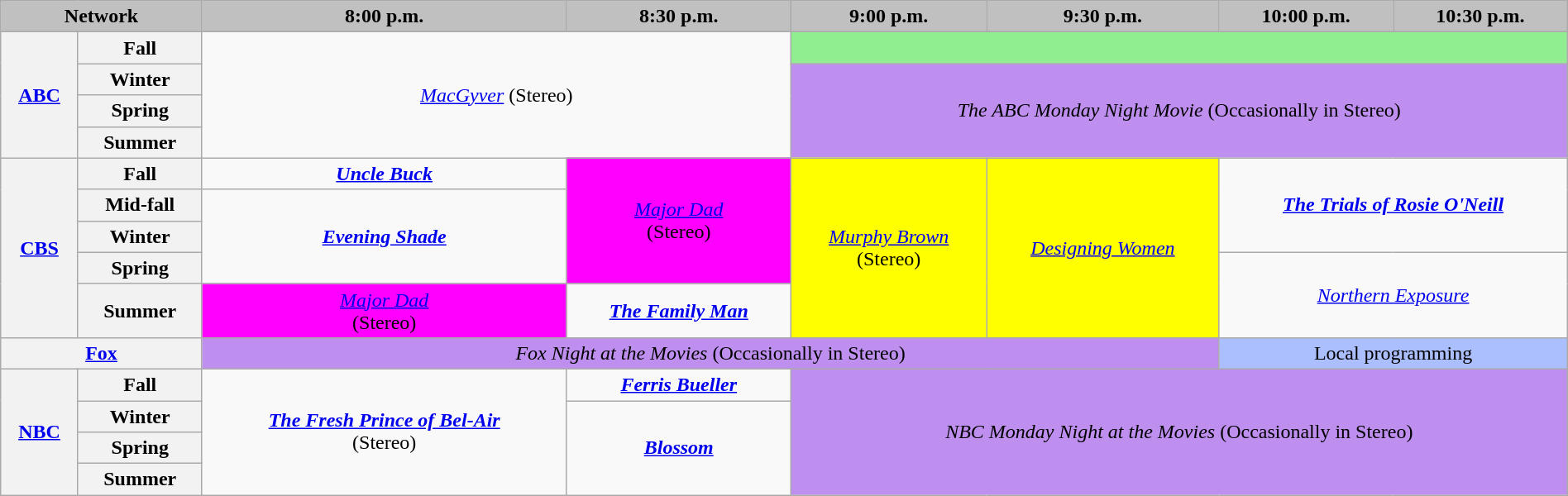<table class="wikitable" style="width:100%;margin-right:0;text-align:center">
<tr>
<th colspan="2" style="background-color:#C0C0C0;text-align:center">Network</th>
<th style="background-color:#C0C0C0;text-align:center">8:00 p.m.</th>
<th style="background-color:#C0C0C0;text-align:center">8:30 p.m.</th>
<th style="background-color:#C0C0C0;text-align:center">9:00 p.m.</th>
<th style="background-color:#C0C0C0;text-align:center">9:30 p.m.</th>
<th style="background-color:#C0C0C0;text-align:center">10:00 p.m.</th>
<th style="background-color:#C0C0C0;text-align:center">10:30 p.m.</th>
</tr>
<tr>
<th rowspan="4"><a href='#'>ABC</a></th>
<th>Fall</th>
<td rowspan="4" colspan="2"><em><a href='#'>MacGyver</a></em> (Stereo)</td>
<td style="background:lightgreen;" colspan="4"></td>
</tr>
<tr>
<th>Winter</th>
<td rowspan="3" colspan="4" style="background:#bf8fef;"><em>The ABC Monday Night Movie</em> (Occasionally in Stereo)</td>
</tr>
<tr>
<th>Spring</th>
</tr>
<tr>
<th>Summer</th>
</tr>
<tr>
<th rowspan="5"><a href='#'>CBS</a></th>
<th>Fall</th>
<td><strong><em><a href='#'>Uncle Buck</a></em></strong></td>
<td rowspan="4" style="background:#FF00FF;"><em><a href='#'>Major Dad</a></em><br>(Stereo) </td>
<td rowspan="5" style="background:#FFFF00;"><em><a href='#'>Murphy Brown</a></em><br>(Stereo) </td>
<td rowspan="5" style="background:#FFFF00;"><em><a href='#'>Designing Women</a></em> </td>
<td rowspan="3" colspan="2"><strong><em><a href='#'>The Trials of Rosie O'Neill</a></em></strong></td>
</tr>
<tr>
<th>Mid-fall</th>
<td rowspan="3"><strong><em><a href='#'>Evening Shade</a></em></strong></td>
</tr>
<tr>
<th>Winter</th>
</tr>
<tr>
<th>Spring</th>
<td rowspan="2" colspan="3"><em><a href='#'>Northern Exposure</a></em></td>
</tr>
<tr>
<th>Summer</th>
<td style="background:#FF00FF;"><em><a href='#'>Major Dad</a></em><br>(Stereo) </td>
<td><strong><em><a href='#'>The Family Man</a></em></strong></td>
</tr>
<tr>
<th colspan="2"><a href='#'>Fox</a></th>
<td colspan="4" style="background:#bf8fef;"><em>Fox Night at the Movies</em> (Occasionally in Stereo)</td>
<td style="background:#abbfff;" colspan="2">Local programming</td>
</tr>
<tr>
<th rowspan="4"><a href='#'>NBC</a></th>
<th>Fall</th>
<td rowspan="4"><strong><em><a href='#'>The Fresh Prince of Bel-Air</a></em></strong><br>(Stereo)</td>
<td><strong><em><a href='#'>Ferris Bueller</a></em></strong></td>
<td rowspan="4" colspan="4" style="background:#bf8fef;"><em>NBC Monday Night at the Movies</em> (Occasionally in Stereo)</td>
</tr>
<tr>
<th>Winter</th>
<td rowspan="3"><strong><em><a href='#'>Blossom</a></em></strong></td>
</tr>
<tr>
<th>Spring</th>
</tr>
<tr>
<th>Summer</th>
</tr>
</table>
